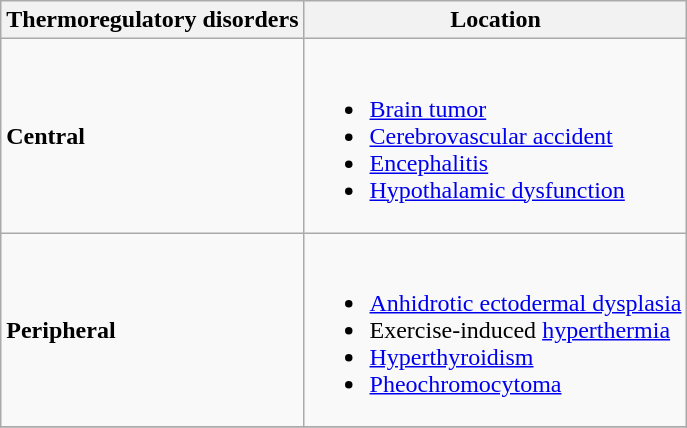<table class="wikitable">
<tr>
<th>Thermoregulatory disorders</th>
<th>Location</th>
</tr>
<tr>
<td><strong>Central</strong></td>
<td><br><ul><li><a href='#'>Brain tumor</a></li><li><a href='#'>Cerebrovascular accident</a></li><li><a href='#'>Encephalitis</a></li><li><a href='#'>Hypothalamic dysfunction</a></li></ul></td>
</tr>
<tr>
<td><strong>Peripheral</strong></td>
<td><br><ul><li><a href='#'>Anhidrotic ectodermal dysplasia</a></li><li>Exercise-induced <a href='#'>hyperthermia</a></li><li><a href='#'>Hyperthyroidism</a></li><li><a href='#'>Pheochromocytoma</a></li></ul></td>
</tr>
<tr>
</tr>
</table>
